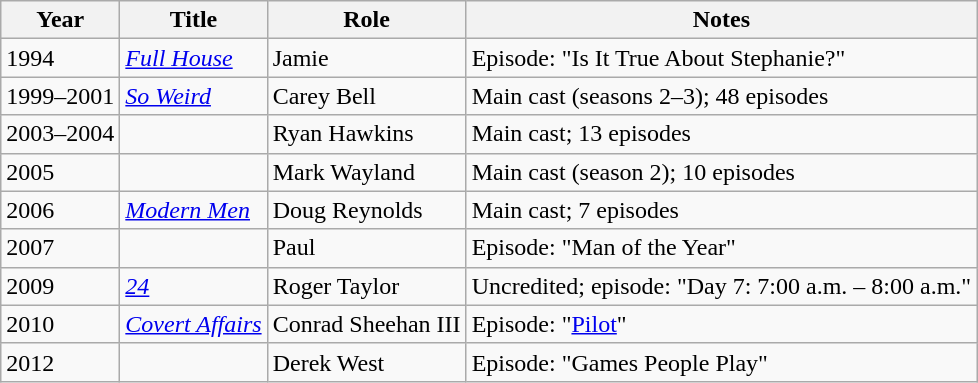<table class="wikitable sortable">
<tr>
<th>Year</th>
<th>Title</th>
<th>Role</th>
<th class="unsortable">Notes</th>
</tr>
<tr>
<td>1994</td>
<td><em><a href='#'>Full House</a></em></td>
<td>Jamie</td>
<td>Episode: "Is It True About Stephanie?"</td>
</tr>
<tr>
<td>1999–2001</td>
<td><em><a href='#'>So Weird</a></em></td>
<td>Carey Bell</td>
<td>Main cast (seasons 2–3); 48 episodes</td>
</tr>
<tr>
<td>2003–2004</td>
<td><em></em></td>
<td>Ryan Hawkins</td>
<td>Main cast; 13 episodes</td>
</tr>
<tr>
<td>2005</td>
<td><em></em></td>
<td>Mark Wayland</td>
<td>Main cast (season 2); 10 episodes</td>
</tr>
<tr>
<td>2006</td>
<td><em><a href='#'>Modern Men</a></em></td>
<td>Doug Reynolds</td>
<td>Main cast; 7 episodes</td>
</tr>
<tr>
<td>2007</td>
<td><em></em></td>
<td>Paul</td>
<td>Episode: "Man of the Year"</td>
</tr>
<tr>
<td>2009</td>
<td><em><a href='#'>24</a></em></td>
<td>Roger Taylor</td>
<td>Uncredited; episode: "Day 7: 7:00 a.m. – 8:00 a.m."</td>
</tr>
<tr>
<td>2010</td>
<td><em><a href='#'>Covert Affairs</a></em></td>
<td>Conrad Sheehan III</td>
<td>Episode: "<a href='#'>Pilot</a>"</td>
</tr>
<tr>
<td>2012</td>
<td><em></em></td>
<td>Derek West</td>
<td>Episode: "Games People Play"</td>
</tr>
</table>
